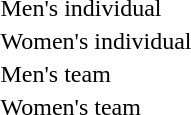<table>
<tr>
<td>Men's individual</td>
<td></td>
<td></td>
<td></td>
</tr>
<tr>
<td>Women's individual</td>
<td></td>
<td></td>
<td></td>
</tr>
<tr>
<td>Men's team</td>
<td></td>
<td></td>
<td></td>
</tr>
<tr>
<td>Women's team</td>
<td></td>
<td></td>
<td></td>
</tr>
<tr>
</tr>
</table>
